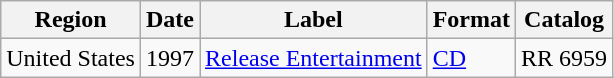<table class="wikitable">
<tr>
<th>Region</th>
<th>Date</th>
<th>Label</th>
<th>Format</th>
<th>Catalog</th>
</tr>
<tr>
<td>United States</td>
<td>1997</td>
<td><a href='#'>Release Entertainment</a></td>
<td><a href='#'>CD</a></td>
<td>RR 6959</td>
</tr>
</table>
